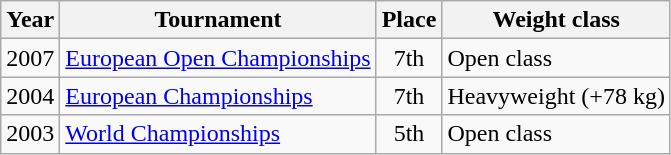<table class=wikitable>
<tr>
<th>Year</th>
<th>Tournament</th>
<th>Place</th>
<th>Weight class</th>
</tr>
<tr>
<td>2007</td>
<td><a href='#'>European Open Championships</a></td>
<td align="center">7th</td>
<td>Open class</td>
</tr>
<tr>
<td>2004</td>
<td><a href='#'>European Championships</a></td>
<td align="center">7th</td>
<td>Heavyweight (+78 kg)</td>
</tr>
<tr>
<td>2003</td>
<td><a href='#'>World Championships</a></td>
<td align="center">5th</td>
<td>Open class</td>
</tr>
</table>
